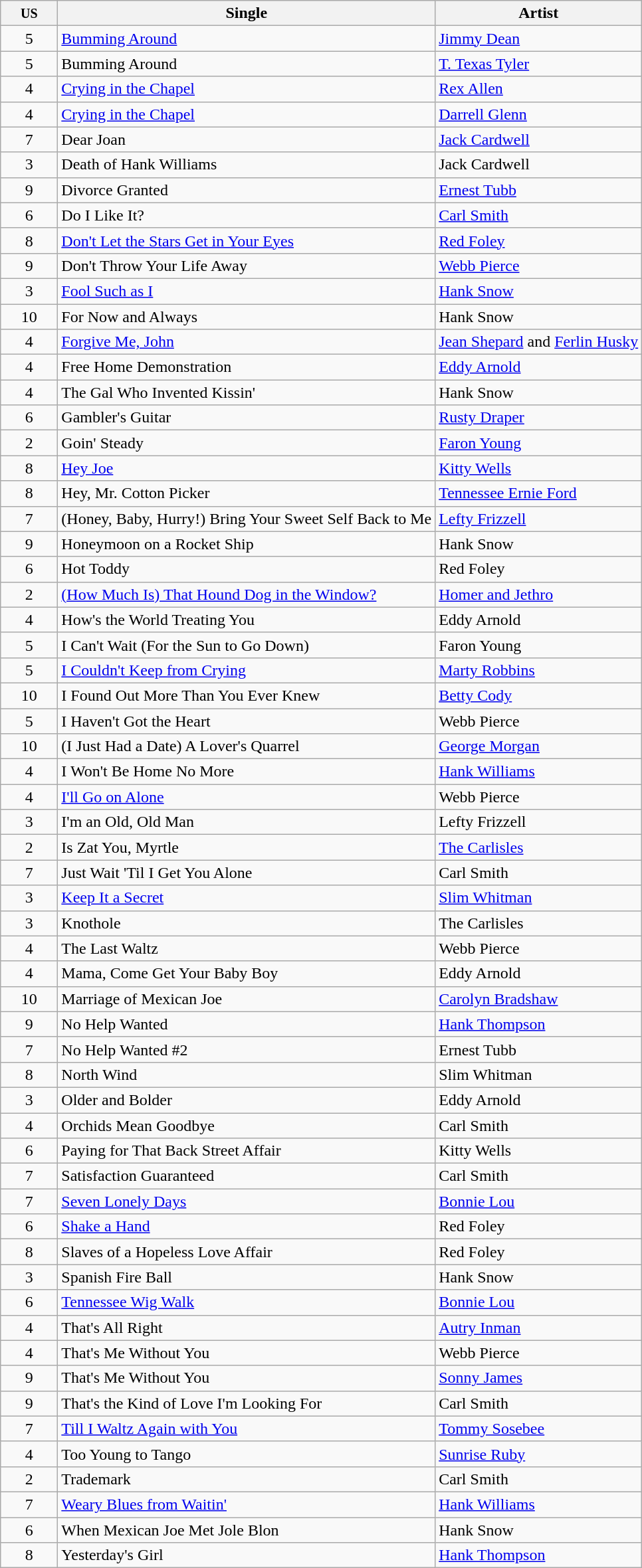<table class="wikitable sortable">
<tr>
<th width="50"><small>US</small></th>
<th>Single</th>
<th>Artist</th>
</tr>
<tr>
<td align="center">5</td>
<td><a href='#'>Bumming Around</a></td>
<td><a href='#'>Jimmy Dean</a></td>
</tr>
<tr>
<td align="center">5</td>
<td>Bumming Around</td>
<td><a href='#'>T. Texas Tyler</a></td>
</tr>
<tr>
<td align="center">4</td>
<td><a href='#'>Crying in the Chapel</a></td>
<td><a href='#'>Rex Allen</a></td>
</tr>
<tr>
<td align="center">4</td>
<td><a href='#'>Crying in the Chapel</a></td>
<td><a href='#'>Darrell Glenn</a></td>
</tr>
<tr>
<td align="center">7</td>
<td>Dear Joan</td>
<td><a href='#'>Jack Cardwell</a></td>
</tr>
<tr>
<td align="center">3</td>
<td>Death of Hank Williams</td>
<td>Jack Cardwell</td>
</tr>
<tr>
<td align="center">9</td>
<td>Divorce Granted</td>
<td><a href='#'>Ernest Tubb</a></td>
</tr>
<tr>
<td align="center">6</td>
<td>Do I Like It?</td>
<td><a href='#'>Carl Smith</a></td>
</tr>
<tr>
<td align="center">8</td>
<td><a href='#'>Don't Let the Stars Get in Your Eyes</a></td>
<td><a href='#'>Red Foley</a></td>
</tr>
<tr>
<td align="center">9</td>
<td>Don't Throw Your Life Away</td>
<td><a href='#'>Webb Pierce</a></td>
</tr>
<tr>
<td align="center">3</td>
<td><a href='#'>Fool Such as I</a></td>
<td><a href='#'>Hank Snow</a></td>
</tr>
<tr>
<td align="center">10</td>
<td>For Now and Always</td>
<td>Hank Snow</td>
</tr>
<tr>
<td align="center">4</td>
<td><a href='#'>Forgive Me, John</a></td>
<td><a href='#'>Jean Shepard</a> and <a href='#'>Ferlin Husky</a></td>
</tr>
<tr>
<td align="center">4</td>
<td>Free Home Demonstration</td>
<td><a href='#'>Eddy Arnold</a></td>
</tr>
<tr>
<td align="center">4</td>
<td>The Gal Who Invented Kissin'</td>
<td>Hank Snow</td>
</tr>
<tr>
<td align="center">6</td>
<td>Gambler's Guitar</td>
<td><a href='#'>Rusty Draper</a></td>
</tr>
<tr>
<td align="center">2</td>
<td>Goin' Steady</td>
<td><a href='#'>Faron Young</a></td>
</tr>
<tr>
<td align="center">8</td>
<td><a href='#'>Hey Joe</a></td>
<td><a href='#'>Kitty Wells</a></td>
</tr>
<tr>
<td align="center">8</td>
<td>Hey, Mr. Cotton Picker</td>
<td><a href='#'>Tennessee Ernie Ford</a></td>
</tr>
<tr>
<td align="center">7</td>
<td>(Honey, Baby, Hurry!) Bring Your Sweet Self Back to Me</td>
<td><a href='#'>Lefty Frizzell</a></td>
</tr>
<tr>
<td align="center">9</td>
<td>Honeymoon on a Rocket Ship</td>
<td>Hank Snow</td>
</tr>
<tr>
<td align="center">6</td>
<td>Hot Toddy</td>
<td>Red Foley</td>
</tr>
<tr>
<td align="center">2</td>
<td><a href='#'>(How Much Is) That Hound Dog in the Window?</a></td>
<td><a href='#'>Homer and Jethro</a></td>
</tr>
<tr>
<td align="center">4</td>
<td>How's the World Treating You</td>
<td>Eddy Arnold</td>
</tr>
<tr>
<td align="center">5</td>
<td>I Can't Wait (For the Sun to Go Down)</td>
<td>Faron Young</td>
</tr>
<tr>
<td align="center">5</td>
<td><a href='#'>I Couldn't Keep from Crying</a></td>
<td><a href='#'>Marty Robbins</a></td>
</tr>
<tr>
<td align="center">10</td>
<td>I Found Out More Than You Ever Knew</td>
<td><a href='#'>Betty Cody</a></td>
</tr>
<tr>
<td align="center">5</td>
<td>I Haven't Got the Heart</td>
<td>Webb Pierce</td>
</tr>
<tr>
<td align="center">10</td>
<td>(I Just Had a Date) A Lover's Quarrel</td>
<td><a href='#'>George Morgan</a></td>
</tr>
<tr>
<td align="center">4</td>
<td>I Won't Be Home No More</td>
<td><a href='#'>Hank Williams</a></td>
</tr>
<tr>
<td align="center">4</td>
<td><a href='#'>I'll Go on Alone</a></td>
<td>Webb Pierce</td>
</tr>
<tr>
<td align="center">3</td>
<td>I'm an Old, Old Man</td>
<td>Lefty Frizzell</td>
</tr>
<tr>
<td align="center">2</td>
<td>Is Zat You, Myrtle</td>
<td><a href='#'>The Carlisles</a></td>
</tr>
<tr>
<td align="center">7</td>
<td>Just Wait 'Til I Get You Alone</td>
<td>Carl Smith</td>
</tr>
<tr>
<td align="center">3</td>
<td><a href='#'>Keep It a Secret</a></td>
<td><a href='#'>Slim Whitman</a></td>
</tr>
<tr>
<td align="center">3</td>
<td>Knothole</td>
<td>The Carlisles</td>
</tr>
<tr>
<td align="center">4</td>
<td>The Last Waltz</td>
<td>Webb Pierce</td>
</tr>
<tr>
<td align="center">4</td>
<td>Mama, Come Get Your Baby Boy</td>
<td>Eddy Arnold</td>
</tr>
<tr>
<td align="center">10</td>
<td>Marriage of Mexican Joe</td>
<td><a href='#'>Carolyn Bradshaw</a></td>
</tr>
<tr>
<td align="center">9</td>
<td>No Help Wanted</td>
<td><a href='#'>Hank Thompson</a></td>
</tr>
<tr>
<td align="center">7</td>
<td>No Help Wanted #2</td>
<td>Ernest Tubb</td>
</tr>
<tr>
<td align="center">8</td>
<td>North Wind</td>
<td>Slim Whitman</td>
</tr>
<tr>
<td align="center">3</td>
<td>Older and Bolder</td>
<td>Eddy Arnold</td>
</tr>
<tr>
<td align="center">4</td>
<td>Orchids Mean Goodbye</td>
<td>Carl Smith</td>
</tr>
<tr>
<td align="center">6</td>
<td>Paying for That Back Street Affair</td>
<td>Kitty Wells</td>
</tr>
<tr>
<td align="center">7</td>
<td>Satisfaction Guaranteed</td>
<td>Carl Smith</td>
</tr>
<tr>
<td align="center">7</td>
<td><a href='#'>Seven Lonely Days</a></td>
<td><a href='#'>Bonnie Lou</a></td>
</tr>
<tr>
<td align="center">6</td>
<td><a href='#'>Shake a Hand</a></td>
<td>Red Foley</td>
</tr>
<tr>
<td align="center">8</td>
<td>Slaves of a Hopeless Love Affair</td>
<td>Red Foley</td>
</tr>
<tr>
<td align="center">3</td>
<td>Spanish Fire Ball</td>
<td>Hank Snow</td>
</tr>
<tr>
<td align="center">6</td>
<td><a href='#'>Tennessee Wig Walk</a></td>
<td><a href='#'>Bonnie Lou</a></td>
</tr>
<tr>
<td align="center">4</td>
<td>That's All Right</td>
<td><a href='#'>Autry Inman</a></td>
</tr>
<tr>
<td align="center">4</td>
<td>That's Me Without You</td>
<td>Webb Pierce</td>
</tr>
<tr>
<td align="center">9</td>
<td>That's Me Without You</td>
<td><a href='#'>Sonny James</a></td>
</tr>
<tr>
<td align="center">9</td>
<td>That's the Kind of Love I'm Looking For</td>
<td>Carl Smith</td>
</tr>
<tr>
<td align="center">7</td>
<td><a href='#'>Till I Waltz Again with You</a></td>
<td><a href='#'>Tommy Sosebee</a></td>
</tr>
<tr>
<td align="center">4</td>
<td>Too Young to Tango</td>
<td><a href='#'>Sunrise Ruby</a></td>
</tr>
<tr>
<td align="center">2</td>
<td>Trademark</td>
<td>Carl Smith</td>
</tr>
<tr>
<td align="center">7</td>
<td><a href='#'>Weary Blues from Waitin'</a></td>
<td><a href='#'>Hank Williams</a></td>
</tr>
<tr>
<td align="center">6</td>
<td>When Mexican Joe Met Jole Blon</td>
<td>Hank Snow</td>
</tr>
<tr>
<td align="center">8</td>
<td>Yesterday's Girl</td>
<td><a href='#'>Hank Thompson</a></td>
</tr>
</table>
